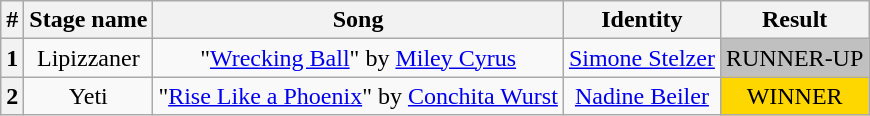<table class="wikitable plainrowheaders" style="text-align: center;">
<tr>
<th>#</th>
<th>Stage name</th>
<th>Song</th>
<th>Identity</th>
<th>Result</th>
</tr>
<tr>
<th>1</th>
<td>Lipizzaner</td>
<td>"<a href='#'>Wrecking Ball</a>" by <a href='#'>Miley Cyrus</a></td>
<td><a href='#'>Simone Stelzer</a></td>
<td bgcolor=silver>RUNNER-UP</td>
</tr>
<tr>
<th>2</th>
<td>Yeti</td>
<td>"<a href='#'>Rise Like a Phoenix</a>" by <a href='#'>Conchita Wurst</a></td>
<td><a href='#'>Nadine Beiler</a></td>
<td bgcolor=gold>WINNER</td>
</tr>
</table>
